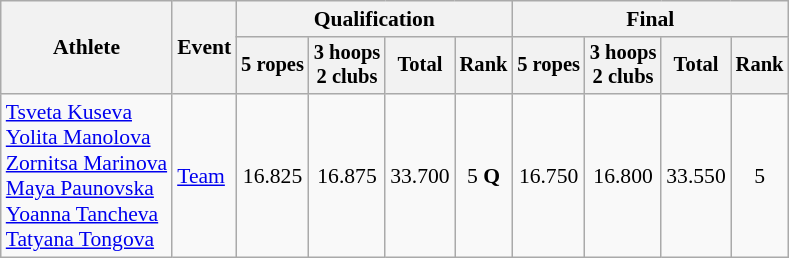<table class="wikitable" style="font-size:90%">
<tr>
<th rowspan="2">Athlete</th>
<th rowspan="2">Event</th>
<th colspan="4">Qualification</th>
<th colspan="4">Final</th>
</tr>
<tr style="font-size:95%">
<th>5 ropes</th>
<th>3 hoops<br>2 clubs</th>
<th>Total</th>
<th>Rank</th>
<th>5 ropes</th>
<th>3 hoops<br>2 clubs</th>
<th>Total</th>
<th>Rank</th>
</tr>
<tr align=center>
<td align=left><a href='#'>Tsveta Kuseva</a><br><a href='#'>Yolita Manolova</a><br><a href='#'>Zornitsa Marinova</a><br><a href='#'>Maya Paunovska</a><br><a href='#'>Yoanna Tancheva</a><br><a href='#'>Tatyana Tongova</a></td>
<td align=left><a href='#'>Team</a></td>
<td>16.825</td>
<td>16.875</td>
<td>33.700</td>
<td>5 <strong>Q</strong></td>
<td>16.750</td>
<td>16.800</td>
<td>33.550</td>
<td>5</td>
</tr>
</table>
